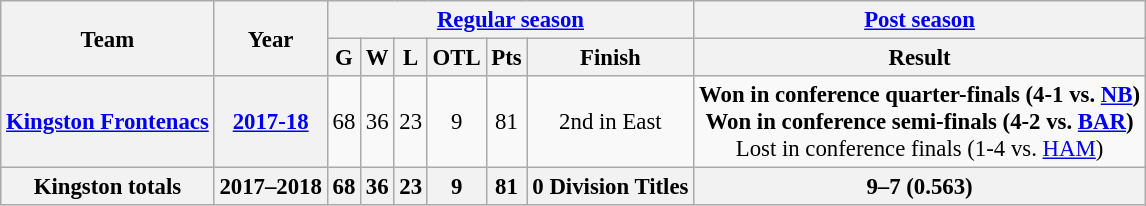<table class="wikitable" style="font-size: 95%; text-align:center;">
<tr>
<th rowspan="2">Team</th>
<th rowspan="2">Year</th>
<th colspan="6"><a href='#'>Regular season</a></th>
<th colspan="1"><a href='#'>Post season</a></th>
</tr>
<tr>
<th>G</th>
<th>W</th>
<th>L</th>
<th>OTL</th>
<th>Pts</th>
<th>Finish</th>
<th>Result</th>
</tr>
<tr>
<th><a href='#'>Kingston Frontenacs</a></th>
<th><a href='#'>2017-18</a></th>
<td>68</td>
<td>36</td>
<td>23</td>
<td>9</td>
<td>81</td>
<td>2nd in East</td>
<td><strong>Won in conference quarter-finals (4-1 vs. <a href='#'>NB</a>)</strong> <br> <strong>Won in conference semi-finals (4-2 vs. <a href='#'>BAR</a>)</strong> <br> Lost in conference finals (1-4 vs. <a href='#'>HAM</a>)</td>
</tr>
<tr align="centre" bgcolor="#dddddd">
<th>Kingston totals</th>
<th>2017–2018</th>
<th>68</th>
<th>36</th>
<th>23</th>
<th>9</th>
<th>81</th>
<th>0 Division Titles</th>
<th>9–7 (0.563)</th>
</tr>
</table>
